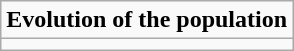<table class = "wikitable" style = "text-align: center">
<tr>
<td><strong>Evolution of the population</strong></td>
</tr>
<tr>
<td></td>
</tr>
</table>
